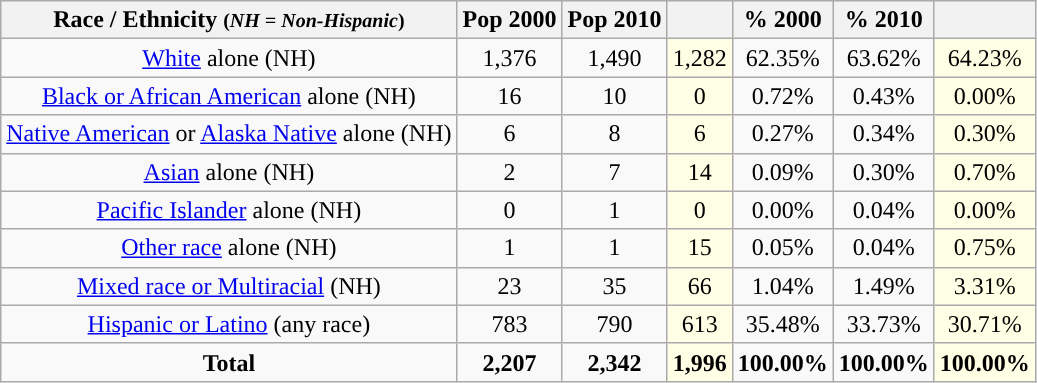<table class="wikitable" style="text-align:center;">
<tr>
<th>Race / Ethnicity <small>(<em>NH = Non-Hispanic</em>)</small></th>
<th>Pop 2000</th>
<th>Pop 2010</th>
<th></th>
<th>% 2000</th>
<th>% 2010</th>
<th></th>
</tr>
<tr>
<td><a href='#'>White</a> alone (NH)</td>
<td>1,376</td>
<td>1,490</td>
<td style='background: #ffffe6;'>1,282</td>
<td>62.35%</td>
<td>63.62%</td>
<td style='background: #ffffe6;'>64.23%</td>
</tr>
<tr>
<td><a href='#'>Black or African American</a> alone (NH)</td>
<td>16</td>
<td>10</td>
<td style='background: #ffffe6;'>0</td>
<td>0.72%</td>
<td>0.43%</td>
<td style='background: #ffffe6;'>0.00%</td>
</tr>
<tr>
<td><a href='#'>Native American</a> or <a href='#'>Alaska Native</a> alone (NH)</td>
<td>6</td>
<td>8</td>
<td style='background: #ffffe6;'>6</td>
<td>0.27%</td>
<td>0.34%</td>
<td style='background: #ffffe6;'>0.30%</td>
</tr>
<tr>
<td><a href='#'>Asian</a> alone (NH)</td>
<td>2</td>
<td>7</td>
<td style='background: #ffffe6;'>14</td>
<td>0.09%</td>
<td>0.30%</td>
<td style='background: #ffffe6;'>0.70%</td>
</tr>
<tr>
<td><a href='#'>Pacific Islander</a> alone (NH)</td>
<td>0</td>
<td>1</td>
<td style='background: #ffffe6;'>0</td>
<td>0.00%</td>
<td>0.04%</td>
<td style='background: #ffffe6;'>0.00%</td>
</tr>
<tr>
<td><a href='#'>Other race</a> alone (NH)</td>
<td>1</td>
<td>1</td>
<td style='background: #ffffe6;'>15</td>
<td>0.05%</td>
<td>0.04%</td>
<td style='background: #ffffe6;'>0.75%</td>
</tr>
<tr>
<td><a href='#'>Mixed race or Multiracial</a> (NH)</td>
<td>23</td>
<td>35</td>
<td style='background: #ffffe6;'>66</td>
<td>1.04%</td>
<td>1.49%</td>
<td style='background: #ffffe6;'>3.31%</td>
</tr>
<tr>
<td><a href='#'>Hispanic or Latino</a> (any race)</td>
<td>783</td>
<td>790</td>
<td style='background: #ffffe6;'>613</td>
<td>35.48%</td>
<td>33.73%</td>
<td style='background: #ffffe6;'>30.71%</td>
</tr>
<tr>
<td><strong>Total</strong></td>
<td><strong>2,207</strong></td>
<td><strong>2,342</strong></td>
<td style='background: #ffffe6;'><strong>1,996</strong></td>
<td><strong>100.00%</strong></td>
<td><strong>100.00%</strong></td>
<td style='background: #ffffe6;'><strong>100.00%</strong></td>
</tr>
</table>
